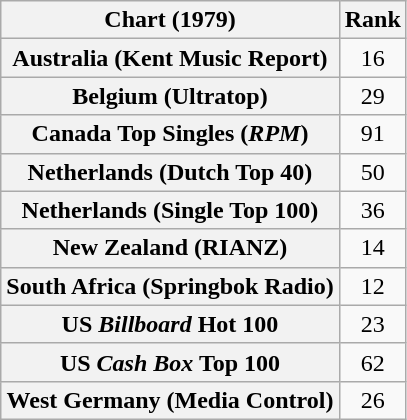<table class="wikitable sortable plainrowheaders" style="text-align:center">
<tr>
<th>Chart (1979)</th>
<th>Rank</th>
</tr>
<tr>
<th scope="row">Australia (Kent Music Report)</th>
<td>16</td>
</tr>
<tr>
<th scope="row">Belgium (Ultratop)</th>
<td>29</td>
</tr>
<tr>
<th scope="row">Canada Top Singles (<em>RPM</em>)</th>
<td>91</td>
</tr>
<tr>
<th scope="row">Netherlands (Dutch Top 40)</th>
<td>50</td>
</tr>
<tr>
<th scope="row">Netherlands (Single Top 100)</th>
<td>36</td>
</tr>
<tr>
<th scope="row">New Zealand (RIANZ)</th>
<td>14</td>
</tr>
<tr>
<th scope="row">South Africa (Springbok Radio)</th>
<td>12</td>
</tr>
<tr>
<th scope="row">US <em>Billboard</em> Hot 100</th>
<td>23</td>
</tr>
<tr>
<th scope="row">US <em>Cash Box</em> Top 100</th>
<td>62</td>
</tr>
<tr>
<th scope="row">West Germany (Media Control)</th>
<td>26</td>
</tr>
</table>
